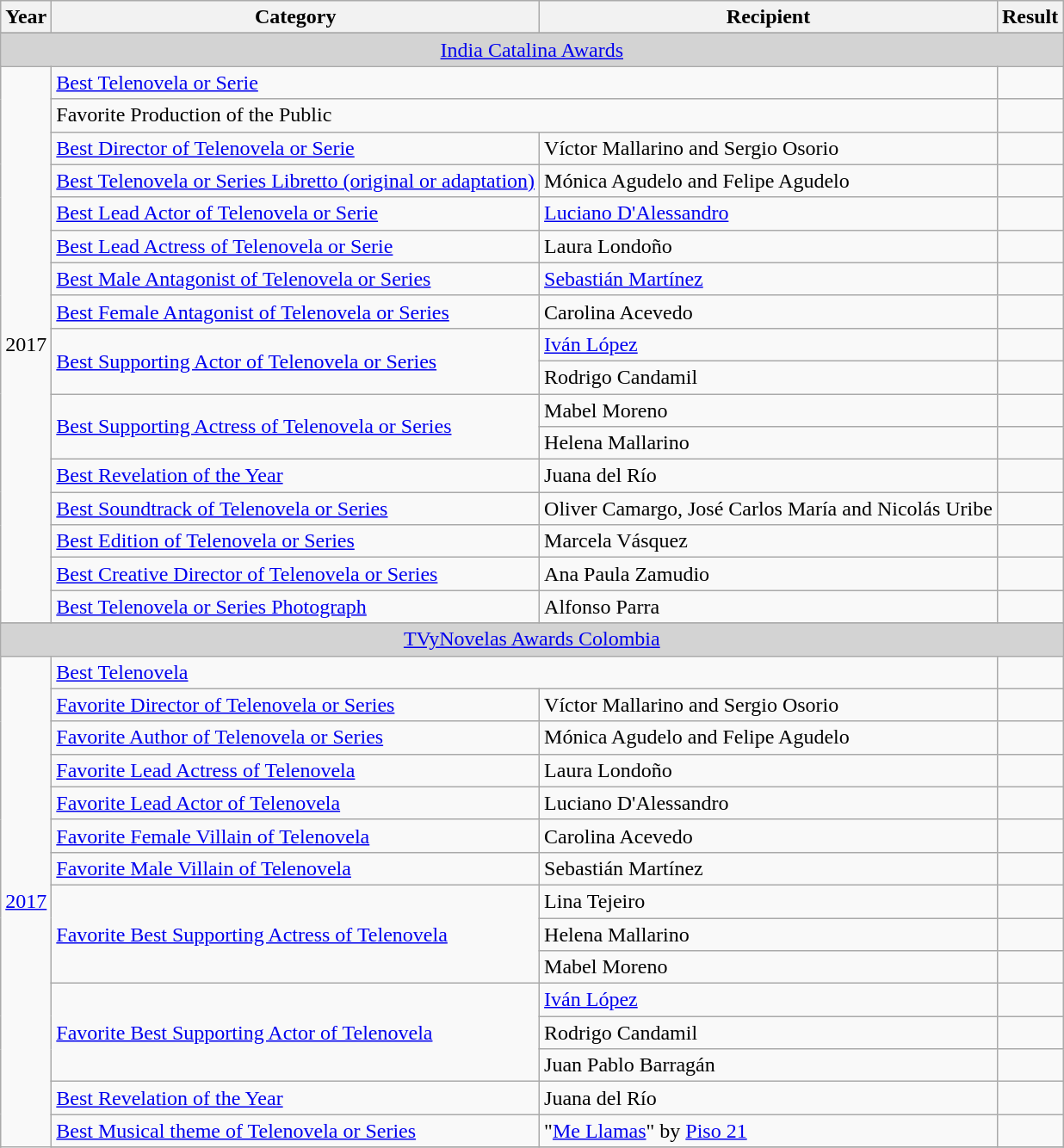<table class="wikitable plainrowheaders">
<tr>
<th scope="col">Year</th>
<th scope="col">Category</th>
<th scope="col">Recipient</th>
<th scope="col">Result</th>
</tr>
<tr>
</tr>
<tr bgcolor="LightGray">
<td colspan=4 align=center><a href='#'>India Catalina Awards</a></td>
</tr>
<tr>
<td rowspan="17">2017</td>
<td colspan=2><a href='#'>Best Telenovela or Serie</a></td>
<td></td>
</tr>
<tr>
<td colspan=2>Favorite Production of the Public</td>
<td></td>
</tr>
<tr>
<td><a href='#'>Best Director of Telenovela or Serie</a></td>
<td>Víctor Mallarino and Sergio Osorio</td>
<td></td>
</tr>
<tr>
<td><a href='#'>Best Telenovela or Series Libretto (original or adaptation)</a></td>
<td>Mónica Agudelo and Felipe Agudelo</td>
<td></td>
</tr>
<tr>
<td><a href='#'>Best Lead Actor of Telenovela or Serie</a></td>
<td><a href='#'>Luciano D'Alessandro</a></td>
<td></td>
</tr>
<tr>
<td><a href='#'>Best Lead Actress of Telenovela or Serie</a></td>
<td>Laura Londoño</td>
<td></td>
</tr>
<tr>
<td><a href='#'>Best Male Antagonist of Telenovela or Series</a></td>
<td><a href='#'>Sebastián Martínez</a></td>
<td></td>
</tr>
<tr>
<td><a href='#'>Best Female Antagonist of Telenovela or Series</a></td>
<td>Carolina Acevedo</td>
<td></td>
</tr>
<tr>
<td rowspan=2><a href='#'>Best Supporting Actor of Telenovela or Series</a></td>
<td><a href='#'>Iván López</a></td>
<td></td>
</tr>
<tr>
<td>Rodrigo Candamil</td>
<td></td>
</tr>
<tr>
<td rowspan=2><a href='#'>Best Supporting Actress of Telenovela or Series</a></td>
<td>Mabel Moreno</td>
<td></td>
</tr>
<tr>
<td>Helena Mallarino</td>
<td></td>
</tr>
<tr>
<td><a href='#'>Best Revelation of the Year</a></td>
<td>Juana del Río</td>
<td></td>
</tr>
<tr>
<td><a href='#'>Best Soundtrack of Telenovela or Series</a></td>
<td>Oliver Camargo, José Carlos María and Nicolás Uribe</td>
<td></td>
</tr>
<tr>
<td><a href='#'>Best Edition of Telenovela or Series</a></td>
<td>Marcela Vásquez</td>
<td></td>
</tr>
<tr>
<td><a href='#'>Best Creative Director of Telenovela or Series</a></td>
<td>Ana Paula Zamudio</td>
<td></td>
</tr>
<tr>
<td><a href='#'>Best Telenovela or Series Photograph</a></td>
<td>Alfonso Parra</td>
<td></td>
</tr>
<tr>
</tr>
<tr bgcolor="LightGray">
<td colspan=4 align=center><a href='#'>TVyNovelas Awards Colombia</a></td>
</tr>
<tr>
<td rowspan="18"><a href='#'>2017</a></td>
<td colspan=2><a href='#'>Best Telenovela</a></td>
<td></td>
</tr>
<tr>
<td><a href='#'>Favorite Director of Telenovela or Series</a></td>
<td>Víctor Mallarino and Sergio Osorio</td>
<td></td>
</tr>
<tr>
<td><a href='#'>Favorite Author of Telenovela or Series</a></td>
<td>Mónica Agudelo and Felipe Agudelo</td>
<td></td>
</tr>
<tr>
<td><a href='#'>Favorite Lead Actress of Telenovela</a></td>
<td>Laura Londoño</td>
<td></td>
</tr>
<tr>
<td><a href='#'>Favorite Lead Actor of Telenovela</a></td>
<td>Luciano D'Alessandro</td>
<td></td>
</tr>
<tr>
<td><a href='#'>Favorite Female Villain of Telenovela</a></td>
<td>Carolina Acevedo</td>
<td></td>
</tr>
<tr>
<td><a href='#'>Favorite Male Villain of Telenovela</a></td>
<td>Sebastián Martínez</td>
<td></td>
</tr>
<tr>
<td rowspan=3><a href='#'>Favorite Best Supporting Actress of Telenovela</a></td>
<td>Lina Tejeiro</td>
<td></td>
</tr>
<tr>
<td>Helena Mallarino</td>
<td></td>
</tr>
<tr>
<td>Mabel Moreno</td>
<td></td>
</tr>
<tr>
<td rowspan=3><a href='#'>Favorite Best Supporting Actor of Telenovela</a></td>
<td><a href='#'>Iván López</a></td>
<td></td>
</tr>
<tr>
<td>Rodrigo Candamil</td>
<td></td>
</tr>
<tr>
<td>Juan Pablo Barragán</td>
<td></td>
</tr>
<tr>
<td><a href='#'>Best Revelation of the Year</a></td>
<td>Juana del Río</td>
<td></td>
</tr>
<tr>
<td><a href='#'>Best Musical theme of Telenovela or Series</a></td>
<td>"<a href='#'>Me Llamas</a>" by <a href='#'>Piso 21</a></td>
<td></td>
</tr>
<tr>
</tr>
</table>
